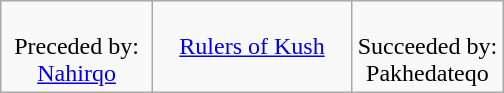<table border="1" style="margin:auto;" class="wikitable">
<tr style="text-align:center;">
<td style="width:30%;"><br>Preceded by:<br><a href='#'>Nahirqo</a></td>
<td><a href='#'>Rulers of Kush</a></td>
<td style="width:30%;"><br>Succeeded by:<br>Pakhedateqo</td>
</tr>
</table>
